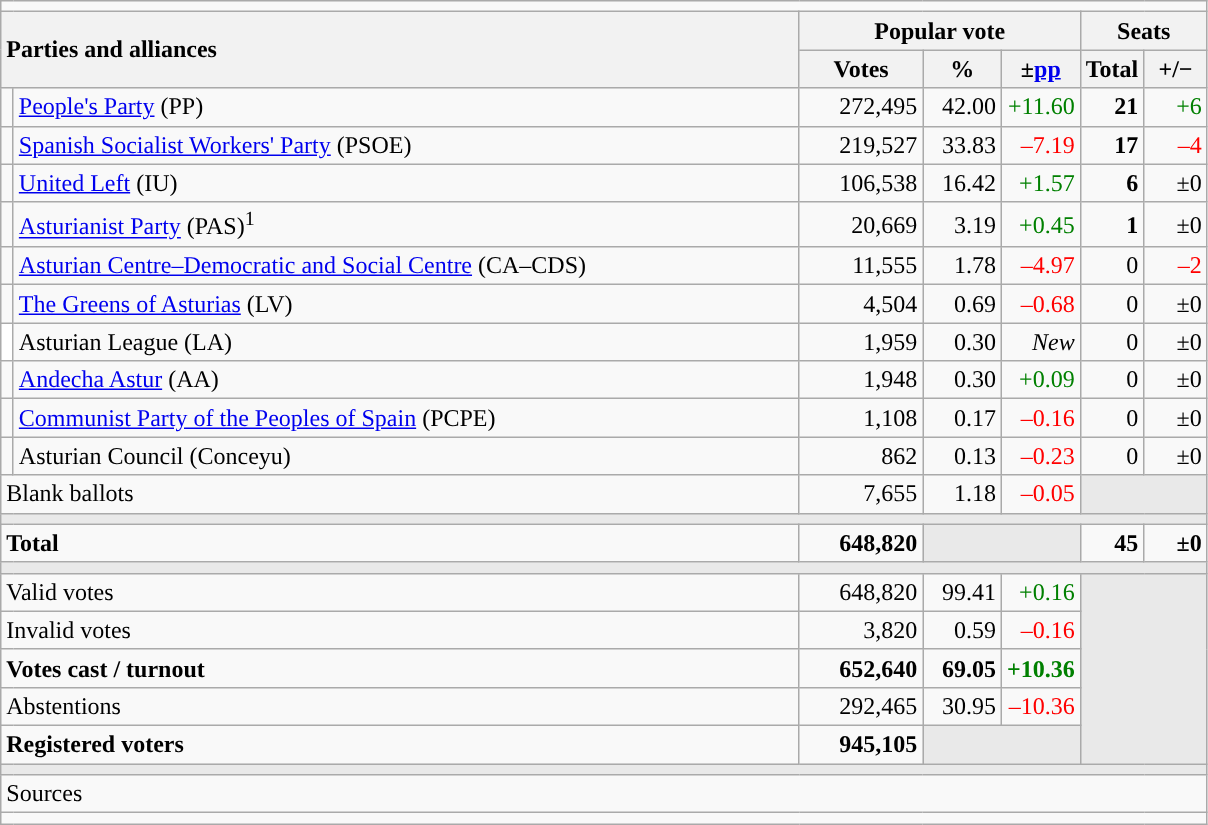<table class="wikitable" style="text-align:right;">
<tr>
<td colspan="7"></td>
</tr>
<tr>
<th style="text-align:left;" rowspan="2" colspan="2" width="525">Parties and alliances</th>
<th colspan="3">Popular vote</th>
<th colspan="2">Seats</th>
</tr>
<tr>
<th width="75">Votes</th>
<th width="45">%</th>
<th width="45">±<a href='#'>pp</a></th>
<th width="35">Total</th>
<th width="35">+/−</th>
</tr>
<tr>
<td width="1" style="color:inherit;background:"></td>
<td align="left"><a href='#'>People's Party</a> (PP)</td>
<td>272,495</td>
<td>42.00</td>
<td style="color:green;">+11.60</td>
<td><strong>21</strong></td>
<td style="color:green;">+6</td>
</tr>
<tr>
<td style="color:inherit;background:"></td>
<td align="left"><a href='#'>Spanish Socialist Workers' Party</a> (PSOE)</td>
<td>219,527</td>
<td>33.83</td>
<td style="color:red;">–7.19</td>
<td><strong>17</strong></td>
<td style="color:red;">–4</td>
</tr>
<tr>
<td style="color:inherit;background:"></td>
<td align="left"><a href='#'>United Left</a> (IU)</td>
<td>106,538</td>
<td>16.42</td>
<td style="color:green;">+1.57</td>
<td><strong>6</strong></td>
<td>±0</td>
</tr>
<tr>
<td style="color:inherit;background:"></td>
<td align="left"><a href='#'>Asturianist Party</a> (PAS)<sup>1</sup></td>
<td>20,669</td>
<td>3.19</td>
<td style="color:green;">+0.45</td>
<td><strong>1</strong></td>
<td>±0</td>
</tr>
<tr>
<td style="color:inherit;background:"></td>
<td align="left"><a href='#'>Asturian Centre–Democratic and Social Centre</a> (CA–CDS)</td>
<td>11,555</td>
<td>1.78</td>
<td style="color:red;">–4.97</td>
<td>0</td>
<td style="color:red;">–2</td>
</tr>
<tr>
<td style="color:inherit;background:"></td>
<td align="left"><a href='#'>The Greens of Asturias</a> (LV)</td>
<td>4,504</td>
<td>0.69</td>
<td style="color:red;">–0.68</td>
<td>0</td>
<td>±0</td>
</tr>
<tr>
<td bgcolor="white"></td>
<td align="left">Asturian League (LA)</td>
<td>1,959</td>
<td>0.30</td>
<td><em>New</em></td>
<td>0</td>
<td>±0</td>
</tr>
<tr>
<td style="color:inherit;background:"></td>
<td align="left"><a href='#'>Andecha Astur</a> (AA)</td>
<td>1,948</td>
<td>0.30</td>
<td style="color:green;">+0.09</td>
<td>0</td>
<td>±0</td>
</tr>
<tr>
<td style="color:inherit;background:"></td>
<td align="left"><a href='#'>Communist Party of the Peoples of Spain</a> (PCPE)</td>
<td>1,108</td>
<td>0.17</td>
<td style="color:red;">–0.16</td>
<td>0</td>
<td>±0</td>
</tr>
<tr>
<td style="color:inherit;background:"></td>
<td align="left">Asturian Council (Conceyu)</td>
<td>862</td>
<td>0.13</td>
<td style="color:red;">–0.23</td>
<td>0</td>
<td>±0</td>
</tr>
<tr>
<td align="left" colspan="2">Blank ballots</td>
<td>7,655</td>
<td>1.18</td>
<td style="color:red;">–0.05</td>
<td bgcolor="#E9E9E9" colspan="2"></td>
</tr>
<tr>
<td colspan="7" bgcolor="#E9E9E9"></td>
</tr>
<tr style="font-weight:bold;">
<td align="left" colspan="2">Total</td>
<td>648,820</td>
<td bgcolor="#E9E9E9" colspan="2"></td>
<td>45</td>
<td>±0</td>
</tr>
<tr>
<td colspan="7" bgcolor="#E9E9E9"></td>
</tr>
<tr>
<td align="left" colspan="2">Valid votes</td>
<td>648,820</td>
<td>99.41</td>
<td style="color:green;">+0.16</td>
<td bgcolor="#E9E9E9" colspan="2" rowspan="5"></td>
</tr>
<tr>
<td align="left" colspan="2">Invalid votes</td>
<td>3,820</td>
<td>0.59</td>
<td style="color:red;">–0.16</td>
</tr>
<tr style="font-weight:bold;">
<td align="left" colspan="2">Votes cast / turnout</td>
<td>652,640</td>
<td>69.05</td>
<td style="color:green;">+10.36</td>
</tr>
<tr>
<td align="left" colspan="2">Abstentions</td>
<td>292,465</td>
<td>30.95</td>
<td style="color:red;">–10.36</td>
</tr>
<tr style="font-weight:bold;">
<td align="left" colspan="2">Registered voters</td>
<td>945,105</td>
<td bgcolor="#E9E9E9" colspan="2"></td>
</tr>
<tr>
<td colspan="7" bgcolor="#E9E9E9"></td>
</tr>
<tr>
<td align="left" colspan="7">Sources</td>
</tr>
<tr>
<td colspan="7" style="text-align:left; max-width:790px;"></td>
</tr>
</table>
